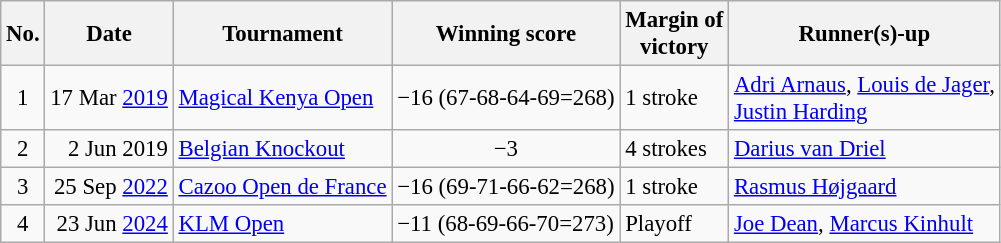<table class="wikitable" style="font-size:95%;">
<tr>
<th>No.</th>
<th>Date</th>
<th>Tournament</th>
<th>Winning score</th>
<th>Margin of<br>victory</th>
<th>Runner(s)-up</th>
</tr>
<tr>
<td align=center>1</td>
<td align=right>17 Mar <a href='#'>2019</a></td>
<td><a href='#'>Magical Kenya Open</a></td>
<td>−16 (67-68-64-69=268)</td>
<td>1 stroke</td>
<td> <a href='#'>Adri Arnaus</a>,  <a href='#'>Louis de Jager</a>,<br> <a href='#'>Justin Harding</a></td>
</tr>
<tr>
<td align=center>2</td>
<td align=right>2 Jun 2019</td>
<td><a href='#'>Belgian Knockout</a></td>
<td align=center>−3</td>
<td>4 strokes</td>
<td> <a href='#'>Darius van Driel</a></td>
</tr>
<tr>
<td align=center>3</td>
<td align=right>25 Sep <a href='#'>2022</a></td>
<td><a href='#'>Cazoo Open de France</a></td>
<td>−16 (69-71-66-62=268)</td>
<td>1 stroke</td>
<td> <a href='#'>Rasmus Højgaard</a></td>
</tr>
<tr>
<td align=center>4</td>
<td align=right>23 Jun <a href='#'>2024</a></td>
<td><a href='#'>KLM Open</a></td>
<td>−11 (68-69-66-70=273)</td>
<td>Playoff</td>
<td> <a href='#'>Joe Dean</a>,  <a href='#'>Marcus Kinhult</a></td>
</tr>
</table>
